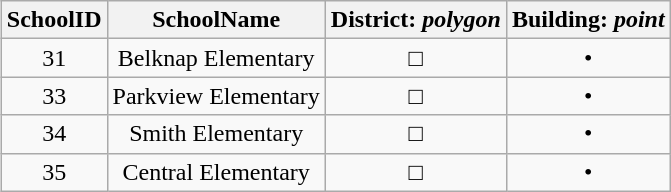<table class="wikitable" style="text-align:center; float:left; margin-left:5px">
<tr>
<th>SchoolID</th>
<th>SchoolName</th>
<th>District: <em>polygon</em></th>
<th>Building: <em>point</em></th>
</tr>
<tr>
<td>31</td>
<td>Belknap Elementary</td>
<td>□</td>
<td>•</td>
</tr>
<tr>
<td>33</td>
<td>Parkview Elementary</td>
<td>□</td>
<td>•</td>
</tr>
<tr>
<td>34</td>
<td>Smith Elementary</td>
<td>□</td>
<td>•</td>
</tr>
<tr>
<td>35</td>
<td>Central Elementary</td>
<td>□</td>
<td>•</td>
</tr>
</table>
